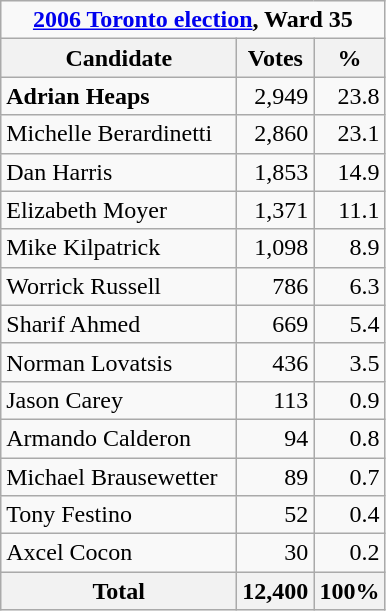<table class="wikitable">
<tr>
<td Colspan="3" align="center"><strong><a href='#'>2006 Toronto election</a>, Ward 35</strong></td>
</tr>
<tr>
<th bgcolor="#DDDDFF" width="150px">Candidate</th>
<th bgcolor="#DDDDFF">Votes</th>
<th bgcolor="#DDDDFF">%</th>
</tr>
<tr>
<td><strong>Adrian Heaps</strong></td>
<td align=right>2,949</td>
<td align=right>23.8</td>
</tr>
<tr>
<td>Michelle Berardinetti</td>
<td align=right>2,860</td>
<td align=right>23.1</td>
</tr>
<tr>
<td>Dan Harris</td>
<td align=right>1,853</td>
<td align=right>14.9</td>
</tr>
<tr>
<td>Elizabeth Moyer</td>
<td align=right>1,371</td>
<td align=right>11.1</td>
</tr>
<tr>
<td>Mike Kilpatrick</td>
<td align=right>1,098</td>
<td align=right>8.9</td>
</tr>
<tr>
<td>Worrick Russell</td>
<td align=right>786</td>
<td align=right>6.3</td>
</tr>
<tr>
<td>Sharif Ahmed</td>
<td align=right>669</td>
<td align=right>5.4</td>
</tr>
<tr>
<td>Norman Lovatsis</td>
<td align=right>436</td>
<td align=right>3.5</td>
</tr>
<tr>
<td>Jason Carey</td>
<td align=right>113</td>
<td align=right>0.9</td>
</tr>
<tr>
<td>Armando Calderon</td>
<td align=right>94</td>
<td align=right>0.8</td>
</tr>
<tr>
<td>Michael Brausewetter</td>
<td align=right>89</td>
<td align=right>0.7</td>
</tr>
<tr>
<td>Tony Festino</td>
<td align=right>52</td>
<td align=right>0.4</td>
</tr>
<tr>
<td>Axcel Cocon</td>
<td align=right>30</td>
<td align=right>0.2</td>
</tr>
<tr>
<th>Total</th>
<th align=right>12,400</th>
<th align=right>100%</th>
</tr>
</table>
